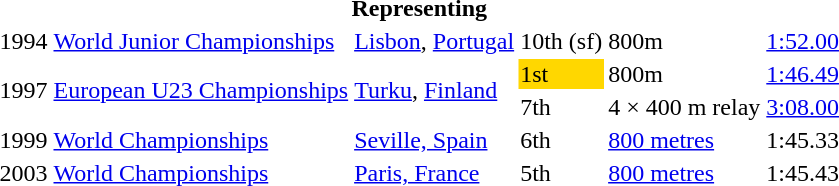<table>
<tr>
<th colspan="6">Representing </th>
</tr>
<tr>
<td>1994</td>
<td><a href='#'>World Junior Championships</a></td>
<td><a href='#'>Lisbon</a>, <a href='#'>Portugal</a></td>
<td>10th (sf)</td>
<td>800m</td>
<td><a href='#'>1:52.00</a></td>
</tr>
<tr>
<td rowspan=2>1997</td>
<td rowspan=2><a href='#'>European U23 Championships</a></td>
<td rowspan=2><a href='#'>Turku</a>, <a href='#'>Finland</a></td>
<td bgcolor=gold>1st</td>
<td>800m</td>
<td><a href='#'>1:46.49</a></td>
</tr>
<tr>
<td>7th</td>
<td>4 × 400 m relay</td>
<td><a href='#'>3:08.00</a></td>
</tr>
<tr>
<td>1999</td>
<td><a href='#'>World Championships</a></td>
<td><a href='#'>Seville, Spain</a></td>
<td>6th</td>
<td><a href='#'>800 metres</a></td>
<td>1:45.33 </td>
</tr>
<tr>
<td>2003</td>
<td><a href='#'>World Championships</a></td>
<td><a href='#'>Paris, France</a></td>
<td>5th</td>
<td><a href='#'>800 metres</a></td>
<td>1:45.43</td>
</tr>
</table>
